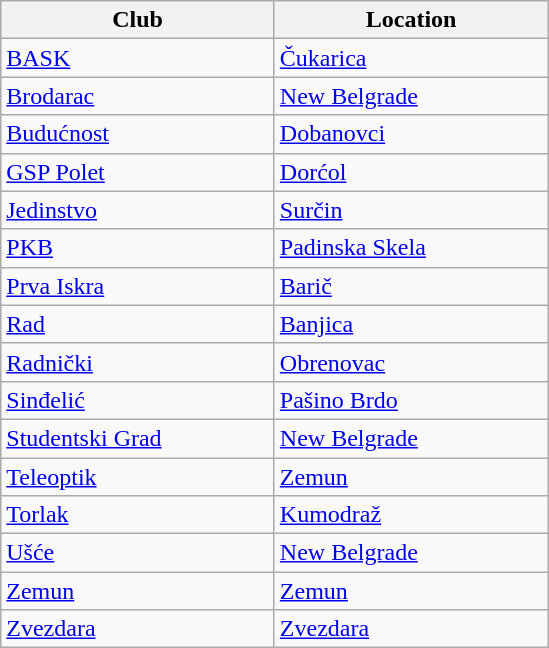<table class="wikitable sortable">
<tr>
<th width=175>Club</th>
<th width=175>Location</th>
</tr>
<tr>
<td><a href='#'>BASK</a></td>
<td><a href='#'>Čukarica</a></td>
</tr>
<tr>
<td><a href='#'>Brodarac</a></td>
<td><a href='#'>New Belgrade</a></td>
</tr>
<tr>
<td><a href='#'>Budućnost</a></td>
<td><a href='#'>Dobanovci</a></td>
</tr>
<tr>
<td><a href='#'>GSP Polet</a></td>
<td><a href='#'>Dorćol</a></td>
</tr>
<tr>
<td><a href='#'>Jedinstvo</a></td>
<td><a href='#'>Surčin</a></td>
</tr>
<tr>
<td><a href='#'>PKB</a></td>
<td><a href='#'>Padinska Skela</a></td>
</tr>
<tr>
<td><a href='#'>Prva Iskra</a></td>
<td><a href='#'>Barič</a></td>
</tr>
<tr>
<td><a href='#'>Rad</a></td>
<td><a href='#'>Banjica</a></td>
</tr>
<tr>
<td><a href='#'>Radnički</a></td>
<td><a href='#'>Obrenovac</a></td>
</tr>
<tr>
<td><a href='#'>Sinđelić</a></td>
<td><a href='#'>Pašino Brdo</a></td>
</tr>
<tr>
<td><a href='#'>Studentski Grad</a></td>
<td><a href='#'>New Belgrade</a></td>
</tr>
<tr>
<td><a href='#'>Teleoptik</a></td>
<td><a href='#'>Zemun</a></td>
</tr>
<tr>
<td><a href='#'>Torlak</a></td>
<td><a href='#'>Kumodraž</a></td>
</tr>
<tr>
<td><a href='#'>Ušće</a></td>
<td><a href='#'>New Belgrade</a></td>
</tr>
<tr>
<td><a href='#'>Zemun</a></td>
<td><a href='#'>Zemun</a></td>
</tr>
<tr>
<td><a href='#'>Zvezdara</a></td>
<td><a href='#'>Zvezdara</a></td>
</tr>
</table>
